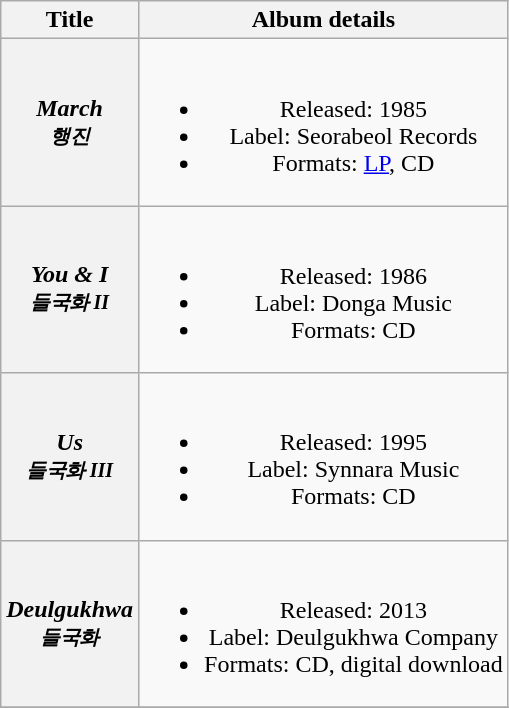<table class="wikitable plainrowheaders" style="text-align:center;">
<tr>
<th scope="col" rowspan="1">Title</th>
<th scope="col" rowspan="1">Album details</th>
</tr>
<tr>
<th scope="row"><em>March</em><br><small><em>행진</em></small></th>
<td><br><ul><li>Released: 1985</li><li>Label: Seorabeol Records</li><li>Formats: <a href='#'>LP</a>, CD</li></ul></td>
</tr>
<tr>
<th scope="row"><em>You & I</em><br><small><em>들국화 II</em></small></th>
<td><br><ul><li>Released: 1986</li><li>Label: Donga Music</li><li>Formats: CD</li></ul></td>
</tr>
<tr>
<th scope="row"><em>Us</em><br><small><em>들국화 III</em></small></th>
<td><br><ul><li>Released: 1995</li><li>Label: Synnara Music</li><li>Formats: CD</li></ul></td>
</tr>
<tr>
<th scope="row"><em>Deulgukhwa</em><br><small><em>들국화</em></small></th>
<td><br><ul><li>Released: 2013</li><li>Label: Deulgukhwa Company</li><li>Formats: CD, digital download</li></ul></td>
</tr>
<tr>
</tr>
</table>
